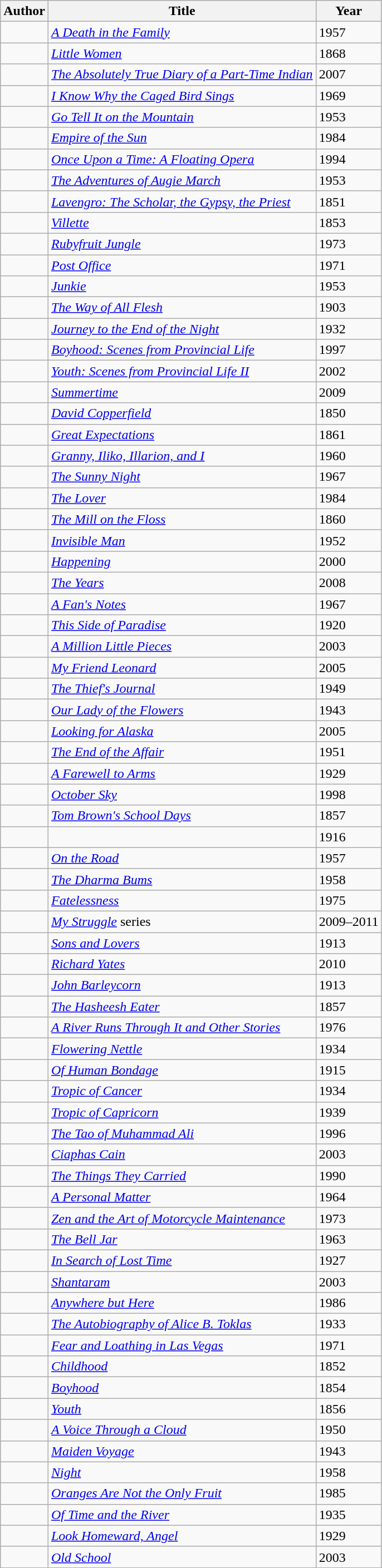<table class="wikitable sortable mw-collapsible">
<tr>
<th>Author</th>
<th>Title</th>
<th>Year</th>
</tr>
<tr>
<td></td>
<td><em><a href='#'>A Death in the Family</a></em></td>
<td>1957</td>
</tr>
<tr>
<td></td>
<td><em><a href='#'>Little Women</a></em></td>
<td>1868</td>
</tr>
<tr>
<td></td>
<td><em><a href='#'>The Absolutely True Diary of a Part-Time Indian</a></em></td>
<td>2007</td>
</tr>
<tr>
<td></td>
<td><em><a href='#'>I Know Why the Caged Bird Sings</a></em></td>
<td>1969</td>
</tr>
<tr>
<td></td>
<td><em><a href='#'>Go Tell It on the Mountain</a></em></td>
<td>1953</td>
</tr>
<tr>
<td></td>
<td><em><a href='#'>Empire of the Sun</a></em></td>
<td>1984</td>
</tr>
<tr>
<td></td>
<td><em><a href='#'>Once Upon a Time: A Floating Opera</a></em></td>
<td>1994</td>
</tr>
<tr>
<td></td>
<td><em><a href='#'>The Adventures of Augie March</a></em></td>
<td>1953</td>
</tr>
<tr>
<td></td>
<td><em><a href='#'>Lavengro: The Scholar, the Gypsy, the Priest</a></em></td>
<td>1851</td>
</tr>
<tr>
<td></td>
<td><em><a href='#'>Villette</a></em></td>
<td>1853</td>
</tr>
<tr>
<td></td>
<td><em><a href='#'>Rubyfruit Jungle</a></em></td>
<td>1973</td>
</tr>
<tr>
<td></td>
<td><em><a href='#'>Post Office</a></em></td>
<td>1971</td>
</tr>
<tr>
<td></td>
<td><em><a href='#'>Junkie</a></em></td>
<td>1953</td>
</tr>
<tr>
<td></td>
<td><em><a href='#'>The Way of All Flesh</a></em></td>
<td>1903</td>
</tr>
<tr>
<td></td>
<td><em><a href='#'>Journey to the End of the Night</a></em></td>
<td>1932</td>
</tr>
<tr>
<td></td>
<td><em><a href='#'>Boyhood: Scenes from Provincial Life</a></em></td>
<td>1997</td>
</tr>
<tr>
<td></td>
<td><em><a href='#'>Youth: Scenes from Provincial Life II</a></em></td>
<td>2002</td>
</tr>
<tr>
<td></td>
<td><em><a href='#'>Summertime</a></em></td>
<td>2009</td>
</tr>
<tr>
<td></td>
<td><em><a href='#'>David Copperfield</a></em></td>
<td>1850</td>
</tr>
<tr>
<td></td>
<td><em><a href='#'>Great Expectations</a></em></td>
<td>1861</td>
</tr>
<tr>
<td></td>
<td><em><a href='#'>Granny, Iliko, Illarion, and I</a></em></td>
<td>1960</td>
</tr>
<tr>
<td></td>
<td><em><a href='#'>The Sunny Night</a></em></td>
<td>1967</td>
</tr>
<tr>
<td></td>
<td><em><a href='#'>The Lover</a></em></td>
<td>1984</td>
</tr>
<tr>
<td></td>
<td><em><a href='#'>The Mill on the Floss</a></em></td>
<td>1860</td>
</tr>
<tr>
<td></td>
<td><em><a href='#'>Invisible Man</a></em></td>
<td>1952</td>
</tr>
<tr>
<td></td>
<td><a href='#'><em>Happening</em></a></td>
<td>2000</td>
</tr>
<tr>
<td></td>
<td><a href='#'><em>The Years</em></a></td>
<td>2008</td>
</tr>
<tr>
<td></td>
<td><em><a href='#'>A Fan's Notes</a></em></td>
<td>1967</td>
</tr>
<tr>
<td></td>
<td><em><a href='#'>This Side of Paradise</a></em></td>
<td>1920</td>
</tr>
<tr>
<td></td>
<td><em><a href='#'>A Million Little Pieces</a></em></td>
<td>2003</td>
</tr>
<tr>
<td></td>
<td><em><a href='#'>My Friend Leonard</a></em></td>
<td>2005</td>
</tr>
<tr>
<td></td>
<td><em><a href='#'>The Thief's Journal</a></em></td>
<td>1949</td>
</tr>
<tr>
<td></td>
<td><em><a href='#'>Our Lady of the Flowers</a></em></td>
<td>1943</td>
</tr>
<tr>
<td></td>
<td><em><a href='#'>Looking for Alaska</a></em></td>
<td>2005</td>
</tr>
<tr>
<td></td>
<td><em><a href='#'>The End of the Affair</a></em></td>
<td>1951</td>
</tr>
<tr>
<td></td>
<td><em><a href='#'>A Farewell to Arms</a></em></td>
<td>1929</td>
</tr>
<tr>
<td></td>
<td><em><a href='#'>October Sky</a></em></td>
<td>1998</td>
</tr>
<tr>
<td></td>
<td><em><a href='#'>Tom Brown's School Days</a></em></td>
<td>1857</td>
</tr>
<tr>
<td></td>
<td><em></em></td>
<td>1916</td>
</tr>
<tr>
<td></td>
<td><em><a href='#'>On the Road</a></em></td>
<td>1957</td>
</tr>
<tr>
<td></td>
<td><em><a href='#'>The Dharma Bums</a></em></td>
<td>1958</td>
</tr>
<tr>
<td></td>
<td><em><a href='#'>Fatelessness</a></em></td>
<td>1975</td>
</tr>
<tr>
<td></td>
<td><em><a href='#'>My Struggle</a></em> series</td>
<td>2009–2011</td>
</tr>
<tr>
<td></td>
<td><em><a href='#'>Sons and Lovers</a></em></td>
<td>1913</td>
</tr>
<tr>
<td></td>
<td><em><a href='#'>Richard Yates</a></em></td>
<td>2010</td>
</tr>
<tr>
<td></td>
<td><em><a href='#'>John Barleycorn</a></em></td>
<td>1913</td>
</tr>
<tr>
<td></td>
<td><em><a href='#'>The Hasheesh Eater</a></em></td>
<td>1857</td>
</tr>
<tr>
<td></td>
<td><em><a href='#'>A River Runs Through It and Other Stories</a></em></td>
<td>1976</td>
</tr>
<tr>
<td></td>
<td><em><a href='#'>Flowering Nettle</a></em></td>
<td>1934</td>
</tr>
<tr>
<td></td>
<td><em><a href='#'>Of Human Bondage</a></em></td>
<td>1915</td>
</tr>
<tr>
<td></td>
<td><em><a href='#'>Tropic of Cancer</a></em></td>
<td>1934</td>
</tr>
<tr>
<td></td>
<td><em><a href='#'>Tropic of Capricorn</a></em></td>
<td>1939</td>
</tr>
<tr>
<td></td>
<td><em><a href='#'>The Tao of Muhammad Ali</a></em></td>
<td>1996</td>
</tr>
<tr>
<td></td>
<td><em><a href='#'>Ciaphas Cain</a></em></td>
<td>2003</td>
</tr>
<tr>
<td></td>
<td><em><a href='#'>The Things They Carried</a></em></td>
<td>1990</td>
</tr>
<tr>
<td></td>
<td><em><a href='#'>A Personal Matter</a></em></td>
<td>1964</td>
</tr>
<tr>
<td></td>
<td><em><a href='#'>Zen and the Art of Motorcycle Maintenance</a></em></td>
<td>1973</td>
</tr>
<tr>
<td></td>
<td><em><a href='#'>The Bell Jar</a></em></td>
<td>1963</td>
</tr>
<tr>
<td></td>
<td><em><a href='#'>In Search of Lost Time</a></em></td>
<td>1927</td>
</tr>
<tr>
<td></td>
<td><em><a href='#'>Shantaram</a></em></td>
<td>2003</td>
</tr>
<tr>
<td></td>
<td><em><a href='#'>Anywhere but Here</a></em></td>
<td>1986</td>
</tr>
<tr>
<td></td>
<td><em><a href='#'>The Autobiography of Alice B. Toklas</a></em></td>
<td>1933</td>
</tr>
<tr>
<td></td>
<td><em><a href='#'>Fear and Loathing in Las Vegas</a></em></td>
<td>1971</td>
</tr>
<tr>
<td></td>
<td><em><a href='#'>Childhood</a></em></td>
<td>1852</td>
</tr>
<tr>
<td></td>
<td><em><a href='#'>Boyhood</a></em></td>
<td>1854</td>
</tr>
<tr>
<td></td>
<td><em><a href='#'>Youth</a></em></td>
<td>1856</td>
</tr>
<tr>
<td></td>
<td><em><a href='#'>A Voice Through a Cloud</a></em></td>
<td>1950</td>
</tr>
<tr>
<td></td>
<td><em><a href='#'>Maiden Voyage</a></em></td>
<td>1943</td>
</tr>
<tr>
<td></td>
<td><em><a href='#'>Night</a></em></td>
<td>1958</td>
</tr>
<tr>
<td></td>
<td><em><a href='#'>Oranges Are Not the Only Fruit</a></em></td>
<td>1985</td>
</tr>
<tr>
<td></td>
<td><em><a href='#'>Of Time and the River</a></em></td>
<td>1935</td>
</tr>
<tr>
<td></td>
<td><em><a href='#'>Look Homeward, Angel</a></em></td>
<td>1929</td>
</tr>
<tr>
<td></td>
<td><em><a href='#'>Old School</a></em></td>
<td>2003</td>
</tr>
</table>
